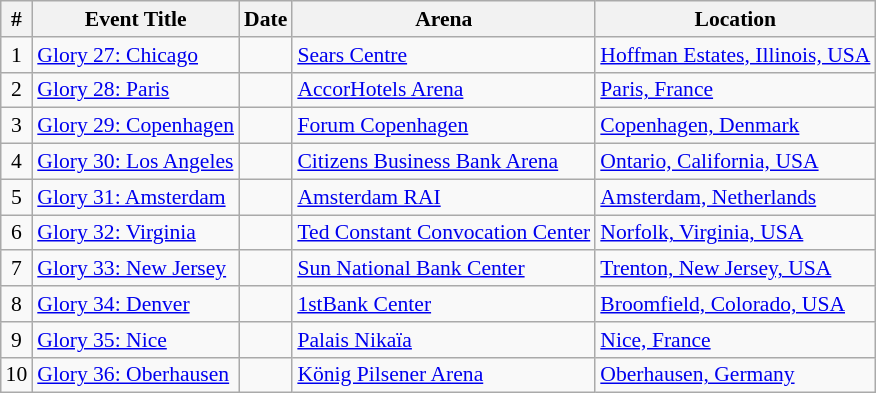<table class="sortable wikitable succession-box" style="margin:1.0em auto; font-size:90%;">
<tr>
<th scope="col">#</th>
<th scope="col">Event Title</th>
<th scope="col">Date</th>
<th scope="col">Arena</th>
<th scope="col">Location</th>
</tr>
<tr>
<td align=center>1</td>
<td><a href='#'>Glory 27: Chicago</a></td>
<td></td>
<td><a href='#'>Sears Centre</a></td>
<td> <a href='#'>Hoffman Estates, Illinois, USA</a></td>
</tr>
<tr>
<td align=center>2</td>
<td><a href='#'>Glory 28: Paris</a></td>
<td></td>
<td><a href='#'>AccorHotels Arena</a></td>
<td> <a href='#'>Paris, France</a></td>
</tr>
<tr>
<td align=center>3</td>
<td><a href='#'>Glory 29: Copenhagen</a></td>
<td></td>
<td><a href='#'>Forum Copenhagen</a></td>
<td> <a href='#'>Copenhagen, Denmark</a></td>
</tr>
<tr>
<td align=center>4</td>
<td><a href='#'>Glory 30: Los Angeles</a></td>
<td></td>
<td><a href='#'>Citizens Business Bank Arena</a></td>
<td> <a href='#'>Ontario, California, USA</a></td>
</tr>
<tr>
<td align=center>5</td>
<td><a href='#'>Glory 31: Amsterdam</a></td>
<td></td>
<td><a href='#'>Amsterdam RAI</a></td>
<td> <a href='#'>Amsterdam, Netherlands</a></td>
</tr>
<tr>
<td align=center>6</td>
<td><a href='#'>Glory 32: Virginia</a></td>
<td></td>
<td><a href='#'>Ted Constant Convocation Center</a></td>
<td> <a href='#'>Norfolk, Virginia, USA</a></td>
</tr>
<tr>
<td align=center>7</td>
<td><a href='#'>Glory 33: New Jersey</a></td>
<td></td>
<td><a href='#'>Sun National Bank Center</a></td>
<td> <a href='#'>Trenton, New Jersey, USA</a></td>
</tr>
<tr>
<td align=center>8</td>
<td><a href='#'>Glory 34: Denver</a></td>
<td></td>
<td><a href='#'>1stBank Center</a></td>
<td> <a href='#'>Broomfield, Colorado, USA</a></td>
</tr>
<tr>
<td align=center>9</td>
<td><a href='#'>Glory 35: Nice</a></td>
<td></td>
<td><a href='#'>Palais Nikaïa</a></td>
<td> <a href='#'>Nice, France</a></td>
</tr>
<tr>
<td align=center>10</td>
<td><a href='#'>Glory 36: Oberhausen</a></td>
<td></td>
<td><a href='#'>König Pilsener Arena</a></td>
<td> <a href='#'>Oberhausen, Germany</a></td>
</tr>
</table>
